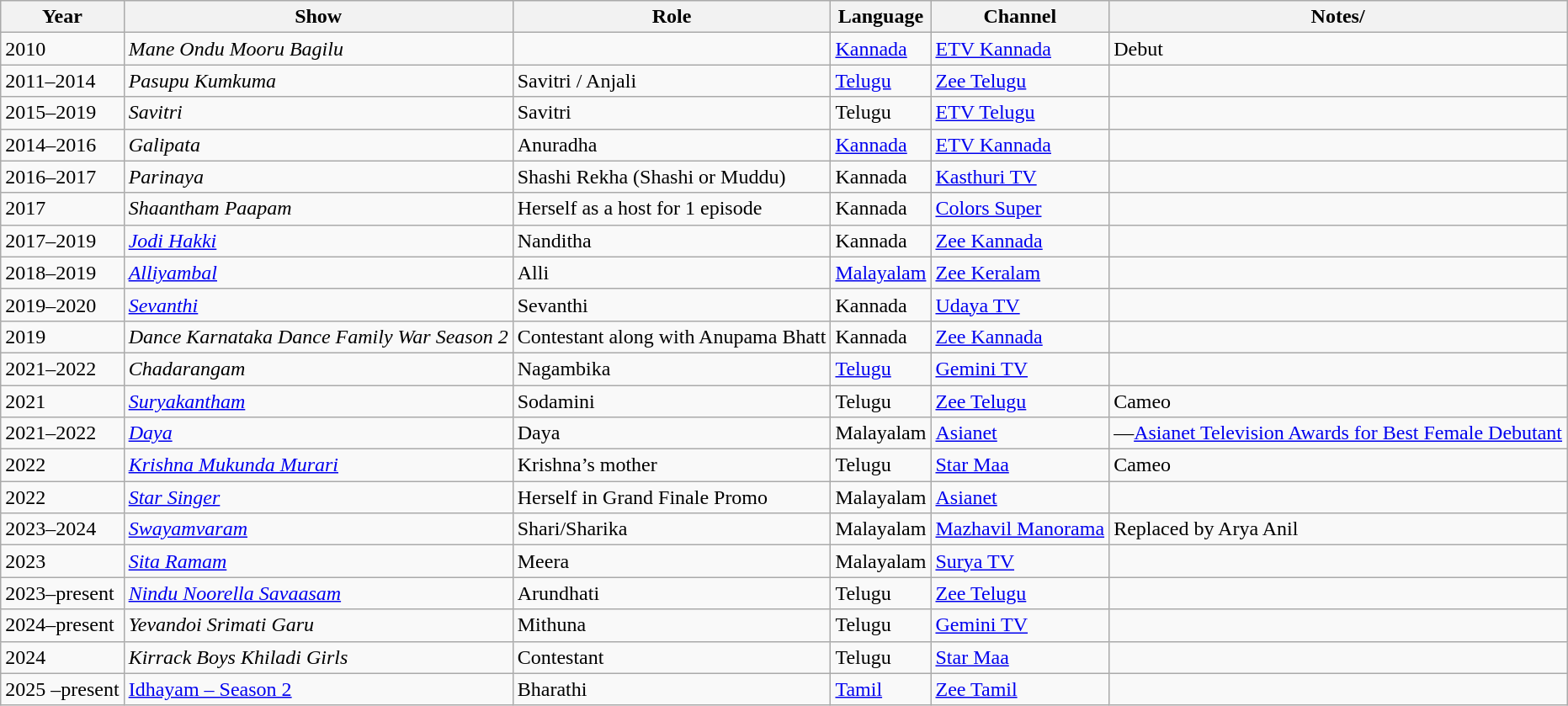<table class="wikitable sortable">
<tr>
<th scope="col">Year</th>
<th scope="col">Show</th>
<th scope="col">Role</th>
<th scope="col">Language</th>
<th scope="col">Channel</th>
<th scope="col" class="unsortable">Notes/</th>
</tr>
<tr>
<td>2010</td>
<td><em>Mane Ondu Mooru Bagilu</em></td>
<td></td>
<td><a href='#'>Kannada</a></td>
<td><a href='#'>ETV Kannada</a></td>
<td>Debut</td>
</tr>
<tr>
<td>2011–2014</td>
<td><em>Pasupu Kumkuma</em></td>
<td>Savitri / Anjali</td>
<td><a href='#'>Telugu</a></td>
<td><a href='#'>Zee Telugu</a></td>
<td></td>
</tr>
<tr>
<td>2015–2019</td>
<td><em>Savitri</em></td>
<td>Savitri</td>
<td>Telugu</td>
<td><a href='#'>ETV Telugu</a></td>
<td></td>
</tr>
<tr>
<td>2014–2016</td>
<td><em>Galipata</em></td>
<td>Anuradha</td>
<td><a href='#'>Kannada</a></td>
<td><a href='#'>ETV Kannada</a></td>
<td><br></td>
</tr>
<tr>
<td>2016–2017</td>
<td><em>Parinaya</em></td>
<td>Shashi Rekha (Shashi or Muddu)</td>
<td>Kannada</td>
<td><a href='#'>Kasthuri TV</a></td>
<td></td>
</tr>
<tr>
<td>2017</td>
<td><em>Shaantham Paapam</em></td>
<td>Herself as a host for 1 episode</td>
<td>Kannada</td>
<td><a href='#'>Colors Super</a></td>
<td></td>
</tr>
<tr>
<td>2017–2019</td>
<td><em><a href='#'>Jodi Hakki</a></em></td>
<td>Nanditha</td>
<td>Kannada</td>
<td><a href='#'>Zee Kannada</a></td>
<td></td>
</tr>
<tr>
<td>2018–2019</td>
<td><em><a href='#'>Alliyambal</a></em></td>
<td>Alli</td>
<td><a href='#'>Malayalam</a></td>
<td><a href='#'>Zee Keralam</a></td>
<td></td>
</tr>
<tr>
<td>2019–2020</td>
<td><em><a href='#'>Sevanthi</a></em></td>
<td>Sevanthi</td>
<td>Kannada</td>
<td><a href='#'>Udaya TV</a></td>
<td></td>
</tr>
<tr>
<td>2019</td>
<td><em>Dance Karnataka Dance Family War Season 2</em></td>
<td>Contestant along with Anupama Bhatt</td>
<td>Kannada</td>
<td><a href='#'>Zee Kannada</a></td>
<td></td>
</tr>
<tr>
<td>2021–2022</td>
<td><em>Chadarangam</em></td>
<td>Nagambika</td>
<td><a href='#'>Telugu</a></td>
<td><a href='#'>Gemini TV</a></td>
<td></td>
</tr>
<tr>
<td>2021</td>
<td><em><a href='#'>Suryakantham</a></em></td>
<td>Sodamini</td>
<td>Telugu</td>
<td><a href='#'>Zee Telugu</a></td>
<td>Cameo</td>
</tr>
<tr>
<td>2021–2022</td>
<td><em><a href='#'>Daya</a></em></td>
<td>Daya</td>
<td>Malayalam</td>
<td><a href='#'>Asianet</a></td>
<td>—<a href='#'>Asianet Television Awards for Best Female Debutant</a></td>
</tr>
<tr>
<td>2022</td>
<td><em><a href='#'>Krishna Mukunda Murari</a></em></td>
<td>Krishna’s mother</td>
<td>Telugu</td>
<td><a href='#'>Star Maa</a></td>
<td>Cameo</td>
</tr>
<tr>
<td>2022</td>
<td><em><a href='#'>Star Singer</a></em></td>
<td>Herself in Grand Finale Promo</td>
<td>Malayalam</td>
<td><a href='#'>Asianet</a></td>
<td></td>
</tr>
<tr>
<td>2023–2024</td>
<td><em><a href='#'>Swayamvaram</a></em></td>
<td>Shari/Sharika</td>
<td>Malayalam</td>
<td><a href='#'>Mazhavil Manorama</a></td>
<td>Replaced by Arya Anil</td>
</tr>
<tr>
<td>2023</td>
<td><em><a href='#'>Sita Ramam</a></em></td>
<td>Meera</td>
<td>Malayalam</td>
<td><a href='#'>Surya TV</a></td>
<td></td>
</tr>
<tr>
<td>2023–present</td>
<td><em><a href='#'>Nindu Noorella Savaasam</a></em></td>
<td>Arundhati</td>
<td>Telugu</td>
<td><a href='#'>Zee Telugu</a></td>
<td></td>
</tr>
<tr>
<td>2024–present</td>
<td><em>Yevandoi Srimati Garu</em></td>
<td>Mithuna</td>
<td>Telugu</td>
<td><a href='#'>Gemini TV</a></td>
<td></td>
</tr>
<tr>
<td>2024</td>
<td><em>Kirrack Boys Khiladi Girls</em></td>
<td>Contestant</td>
<td>Telugu</td>
<td><a href='#'>Star Maa</a></td>
<td></td>
</tr>
<tr>
<td>2025 –present</td>
<td><a href='#'>Idhayam – Season 2</a></td>
<td>Bharathi</td>
<td><a href='#'>Tamil</a></td>
<td><a href='#'>Zee Tamil</a></td>
<td></td>
</tr>
</table>
